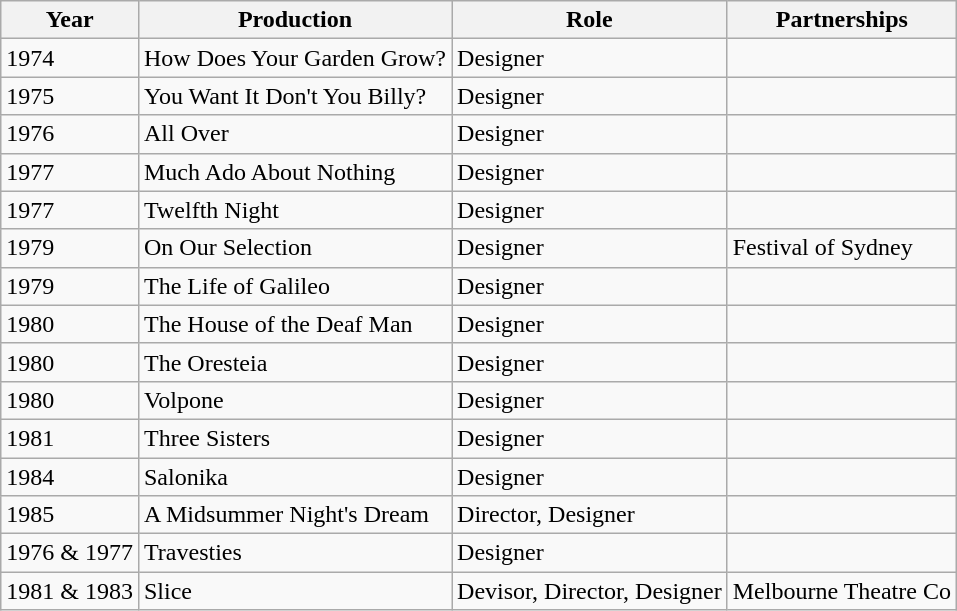<table class="wikitable">
<tr>
<th>Year</th>
<th>Production</th>
<th>Role</th>
<th>Partnerships</th>
</tr>
<tr>
<td>1974</td>
<td>How Does Your Garden Grow?</td>
<td>Designer</td>
<td></td>
</tr>
<tr>
<td>1975</td>
<td>You Want It Don't You Billy?</td>
<td>Designer</td>
<td></td>
</tr>
<tr>
<td>1976</td>
<td>All Over</td>
<td>Designer</td>
<td></td>
</tr>
<tr>
<td>1977</td>
<td>Much Ado About Nothing</td>
<td>Designer</td>
<td></td>
</tr>
<tr>
<td>1977</td>
<td>Twelfth Night</td>
<td>Designer</td>
<td></td>
</tr>
<tr>
<td>1979</td>
<td>On Our Selection</td>
<td>Designer</td>
<td>Festival of Sydney</td>
</tr>
<tr>
<td>1979</td>
<td>The Life of Galileo</td>
<td>Designer</td>
<td></td>
</tr>
<tr>
<td>1980</td>
<td>The House of the Deaf Man</td>
<td>Designer</td>
<td></td>
</tr>
<tr>
<td>1980</td>
<td>The Oresteia</td>
<td>Designer</td>
<td></td>
</tr>
<tr>
<td>1980</td>
<td>Volpone</td>
<td>Designer</td>
<td></td>
</tr>
<tr>
<td>1981</td>
<td>Three Sisters</td>
<td>Designer</td>
<td></td>
</tr>
<tr>
<td>1984</td>
<td>Salonika</td>
<td>Designer</td>
<td></td>
</tr>
<tr>
<td>1985</td>
<td>A Midsummer Night's Dream</td>
<td>Director, Designer</td>
<td></td>
</tr>
<tr>
<td>1976 & 1977</td>
<td>Travesties</td>
<td>Designer</td>
<td></td>
</tr>
<tr>
<td>1981 & 1983</td>
<td>Slice</td>
<td>Devisor, Director, Designer</td>
<td>Melbourne Theatre Co</td>
</tr>
</table>
